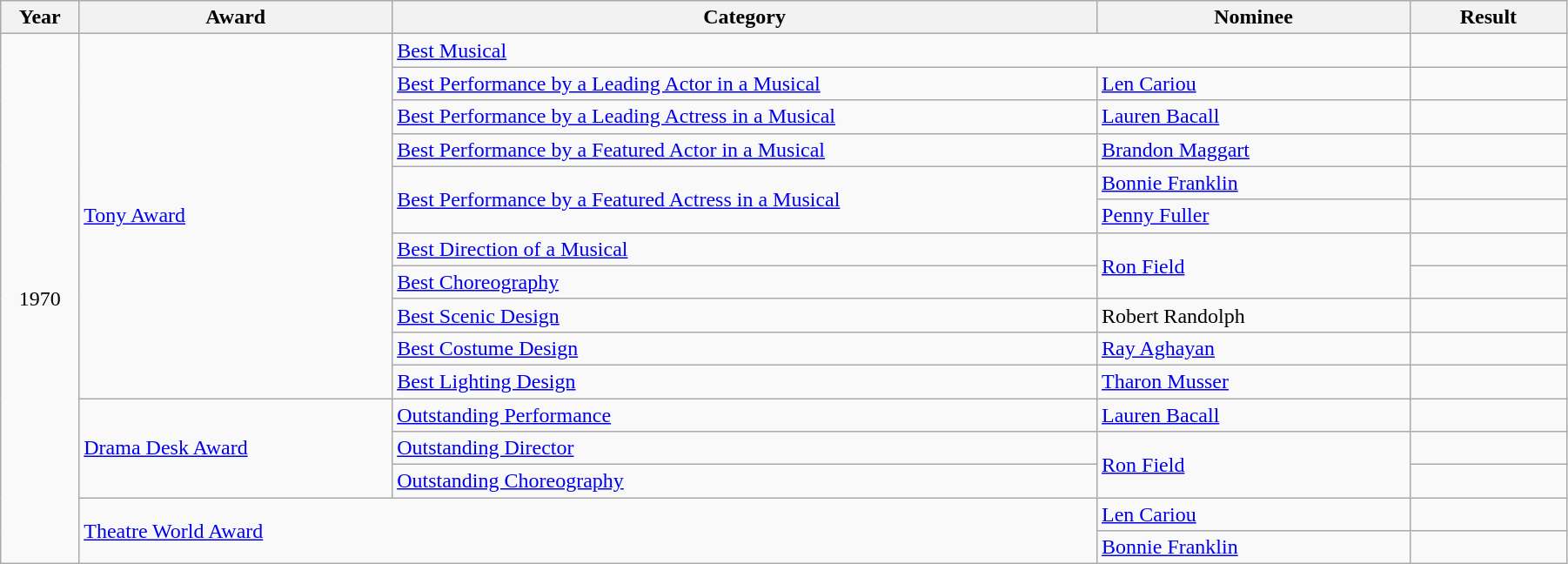<table class="wikitable" width="95%">
<tr>
<th width="5%">Year</th>
<th width="20%">Award</th>
<th width="45%">Category</th>
<th width="20%">Nominee</th>
<th width="10%">Result</th>
</tr>
<tr>
<td rowspan="16" align="center">1970</td>
<td rowspan="11"><a href='#'>Tony Award</a></td>
<td colspan="2"><a href='#'>Best Musical</a></td>
<td></td>
</tr>
<tr>
<td><a href='#'>Best Performance by a Leading Actor in a Musical</a></td>
<td><a href='#'>Len Cariou</a></td>
<td></td>
</tr>
<tr>
<td><a href='#'>Best Performance by a Leading Actress in a Musical</a></td>
<td><a href='#'>Lauren Bacall</a></td>
<td></td>
</tr>
<tr>
<td><a href='#'>Best Performance by a Featured Actor in a Musical</a></td>
<td><a href='#'>Brandon Maggart</a></td>
<td></td>
</tr>
<tr>
<td rowspan="2"><a href='#'>Best Performance by a Featured Actress in a Musical</a></td>
<td><a href='#'>Bonnie Franklin</a></td>
<td></td>
</tr>
<tr>
<td><a href='#'>Penny Fuller</a></td>
<td></td>
</tr>
<tr>
<td><a href='#'>Best Direction of a Musical</a></td>
<td rowspan="2"><a href='#'>Ron Field</a></td>
<td></td>
</tr>
<tr>
<td><a href='#'>Best Choreography</a></td>
<td></td>
</tr>
<tr>
<td><a href='#'>Best Scenic Design</a></td>
<td>Robert Randolph</td>
<td></td>
</tr>
<tr>
<td><a href='#'>Best Costume Design</a></td>
<td><a href='#'>Ray Aghayan</a></td>
<td></td>
</tr>
<tr>
<td><a href='#'>Best Lighting Design</a></td>
<td><a href='#'>Tharon Musser</a></td>
<td></td>
</tr>
<tr>
<td rowspan="3"><a href='#'>Drama Desk Award</a></td>
<td><a href='#'>Outstanding Performance</a></td>
<td><a href='#'>Lauren Bacall</a></td>
<td></td>
</tr>
<tr>
<td><a href='#'>Outstanding Director</a></td>
<td rowspan="2"><a href='#'>Ron Field</a></td>
<td></td>
</tr>
<tr>
<td><a href='#'>Outstanding Choreography</a></td>
<td></td>
</tr>
<tr>
<td rowspan="2" colspan="2"><a href='#'>Theatre World Award</a></td>
<td><a href='#'>Len Cariou</a></td>
<td></td>
</tr>
<tr>
<td><a href='#'>Bonnie Franklin</a></td>
<td></td>
</tr>
</table>
